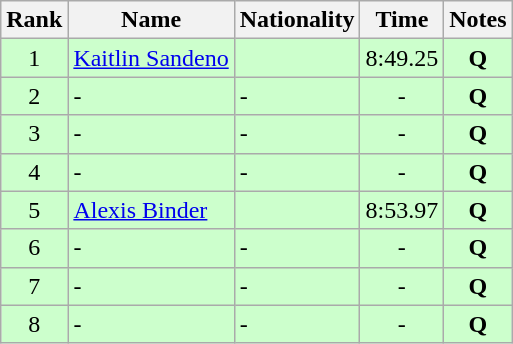<table class="wikitable sortable" style="text-align:center">
<tr>
<th>Rank</th>
<th>Name</th>
<th>Nationality</th>
<th>Time</th>
<th>Notes</th>
</tr>
<tr bgcolor=ccffcc>
<td>1</td>
<td align=left><a href='#'>Kaitlin Sandeno</a></td>
<td align=left></td>
<td>8:49.25</td>
<td><strong>Q</strong></td>
</tr>
<tr bgcolor=ccffcc>
<td>2</td>
<td align=left>-</td>
<td align=left>-</td>
<td>-</td>
<td><strong>Q</strong></td>
</tr>
<tr bgcolor=ccffcc>
<td>3</td>
<td align=left>-</td>
<td align=left>-</td>
<td>-</td>
<td><strong>Q</strong></td>
</tr>
<tr bgcolor=ccffcc>
<td>4</td>
<td align=left>-</td>
<td align=left>-</td>
<td>-</td>
<td><strong>Q</strong></td>
</tr>
<tr bgcolor=ccffcc>
<td>5</td>
<td align=left><a href='#'>Alexis Binder</a></td>
<td align=left></td>
<td>8:53.97</td>
<td><strong>Q</strong></td>
</tr>
<tr bgcolor=ccffcc>
<td>6</td>
<td align=left>-</td>
<td align=left>-</td>
<td>-</td>
<td><strong>Q</strong></td>
</tr>
<tr bgcolor=ccffcc>
<td>7</td>
<td align=left>-</td>
<td align=left>-</td>
<td>-</td>
<td><strong>Q</strong></td>
</tr>
<tr bgcolor=ccffcc>
<td>8</td>
<td align=left>-</td>
<td align=left>-</td>
<td>-</td>
<td><strong>Q</strong></td>
</tr>
</table>
